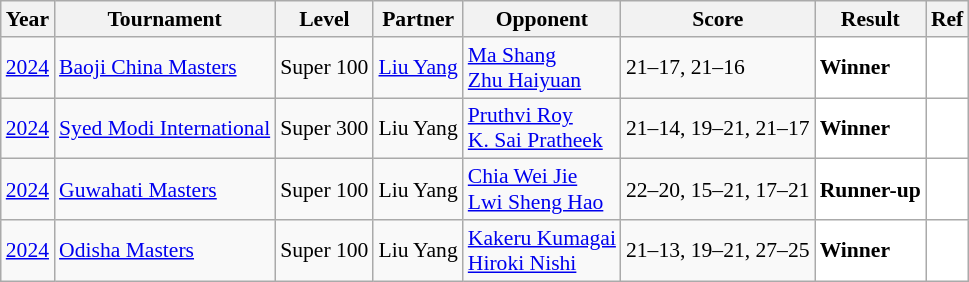<table class="sortable wikitable" style="font-size: 90%;">
<tr>
<th>Year</th>
<th>Tournament</th>
<th>Level</th>
<th>Partner</th>
<th>Opponent</th>
<th>Score</th>
<th>Result</th>
<th>Ref</th>
</tr>
<tr>
<td align="center"><a href='#'>2024</a></td>
<td align="left"><a href='#'>Baoji China Masters</a></td>
<td align="left">Super 100</td>
<td align="left"> <a href='#'>Liu Yang</a></td>
<td align="left"> <a href='#'>Ma Shang</a><br>  <a href='#'>Zhu Haiyuan</a></td>
<td align="left">21–17, 21–16</td>
<td style="text-align:left; background:white"> <strong>Winner</strong></td>
<td style="text-align:center; background:white"></td>
</tr>
<tr>
<td align="center"><a href='#'>2024</a></td>
<td align="left"><a href='#'>Syed Modi International</a></td>
<td align="left">Super 300</td>
<td align="left"> Liu Yang</td>
<td align="left"> <a href='#'>Pruthvi Roy</a><br> <a href='#'>K. Sai Pratheek</a></td>
<td align="left">21–14, 19–21, 21–17</td>
<td style="text-align:left; background:white"> <strong>Winner</strong></td>
<td style="text-align:center; background:white"></td>
</tr>
<tr>
<td align="center"><a href='#'>2024</a></td>
<td align="left"><a href='#'>Guwahati Masters</a></td>
<td align="left">Super 100</td>
<td align="left"> Liu Yang</td>
<td align="left"> <a href='#'>Chia Wei Jie</a><br> <a href='#'>Lwi Sheng Hao</a></td>
<td align="left">22–20, 15–21, 17–21</td>
<td style="text-align:left; background:white"> <strong>Runner-up</strong></td>
<td style="text-align:center; background:white"></td>
</tr>
<tr>
<td align="center"><a href='#'>2024</a></td>
<td align="left"><a href='#'>Odisha Masters</a></td>
<td align="left">Super 100</td>
<td align="left"> Liu Yang</td>
<td align="left"> <a href='#'>Kakeru Kumagai</a><br> <a href='#'>Hiroki Nishi</a></td>
<td align="left">21–13, 19–21, 27–25</td>
<td style="text-align:left; background:white"> <strong>Winner</strong></td>
<td style="text-align:center; background:white"></td>
</tr>
</table>
